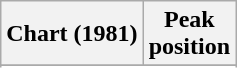<table class="wikitable sortable plainrowheaders" style="text-align:center">
<tr>
<th scope="col">Chart (1981)</th>
<th scope="col">Peak<br>position</th>
</tr>
<tr>
</tr>
<tr>
</tr>
<tr>
</tr>
<tr>
</tr>
</table>
